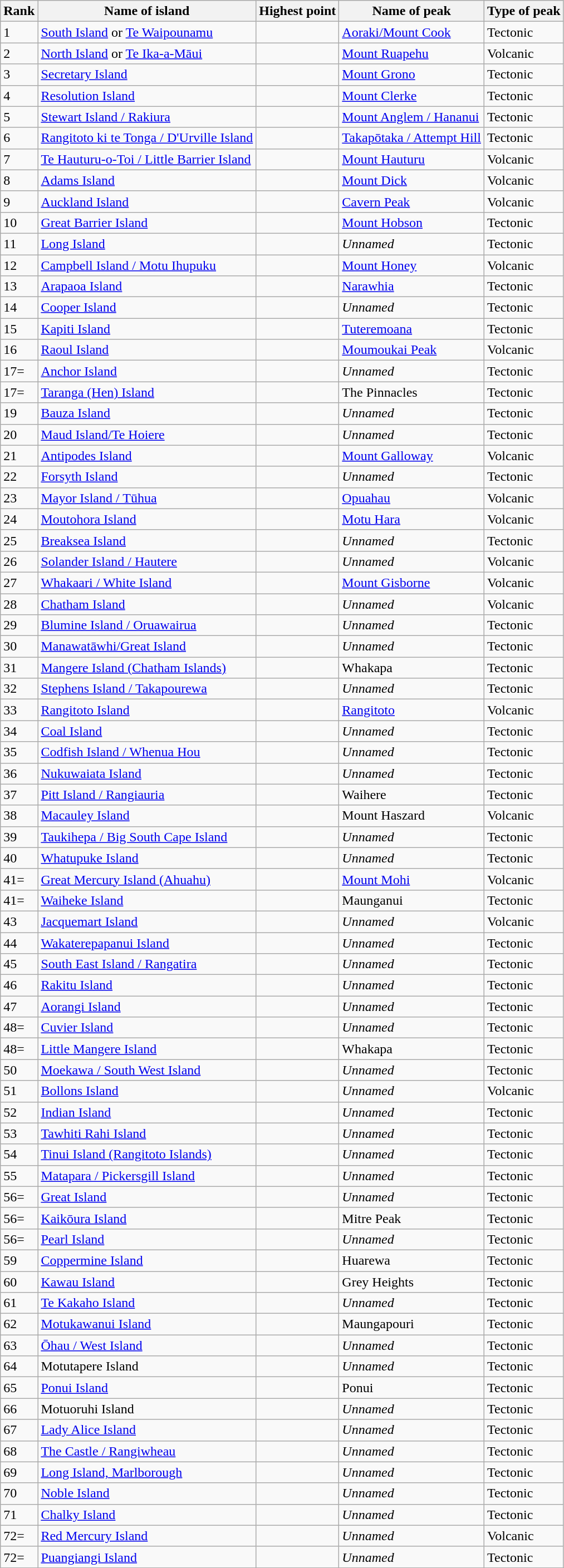<table class="wikitable sortable" style="border-collapse:collapse; border:1px solid #aaa">
<tr>
<th>Rank</th>
<th>Name of island</th>
<th data-sort-type="number">Highest point</th>
<th>Name of peak</th>
<th>Type of peak</th>
</tr>
<tr>
<td>1</td>
<td><a href='#'>South Island</a> or <a href='#'>Te Waipounamu</a></td>
<td></td>
<td><a href='#'>Aoraki/Mount Cook</a></td>
<td>Tectonic</td>
</tr>
<tr>
<td>2</td>
<td><a href='#'>North Island</a> or <a href='#'>Te Ika-a-Māui</a></td>
<td></td>
<td><a href='#'>Mount Ruapehu</a></td>
<td>Volcanic</td>
</tr>
<tr>
<td>3</td>
<td><a href='#'>Secretary Island</a></td>
<td></td>
<td><a href='#'>Mount Grono</a></td>
<td>Tectonic</td>
</tr>
<tr>
<td>4</td>
<td><a href='#'>Resolution Island</a></td>
<td></td>
<td><a href='#'>Mount Clerke</a></td>
<td>Tectonic</td>
</tr>
<tr>
<td>5</td>
<td><a href='#'>Stewart Island / Rakiura</a></td>
<td></td>
<td><a href='#'>Mount Anglem / Hananui</a></td>
<td>Tectonic</td>
</tr>
<tr>
<td>6</td>
<td><a href='#'>Rangitoto ki te Tonga / D'Urville Island</a></td>
<td></td>
<td><a href='#'>Takapōtaka / Attempt Hill</a></td>
<td>Tectonic</td>
</tr>
<tr>
<td>7</td>
<td><a href='#'>Te Hauturu-o-Toi / Little Barrier Island</a></td>
<td></td>
<td><a href='#'>Mount Hauturu</a></td>
<td>Volcanic</td>
</tr>
<tr>
<td>8</td>
<td><a href='#'>Adams Island</a></td>
<td></td>
<td><a href='#'>Mount Dick</a></td>
<td>Volcanic</td>
</tr>
<tr>
<td>9</td>
<td><a href='#'>Auckland Island</a></td>
<td></td>
<td><a href='#'>Cavern Peak</a></td>
<td>Volcanic</td>
</tr>
<tr>
<td>10</td>
<td><a href='#'>Great Barrier Island</a></td>
<td></td>
<td><a href='#'>Mount Hobson</a></td>
<td>Tectonic</td>
</tr>
<tr>
<td>11</td>
<td><a href='#'>Long Island</a></td>
<td></td>
<td><em>Unnamed</em></td>
<td>Tectonic</td>
</tr>
<tr>
<td>12</td>
<td><a href='#'>Campbell Island / Motu Ihupuku</a></td>
<td></td>
<td><a href='#'>Mount Honey</a></td>
<td>Volcanic</td>
</tr>
<tr>
<td>13</td>
<td><a href='#'>Arapaoa Island</a></td>
<td></td>
<td><a href='#'>Narawhia</a></td>
<td>Tectonic</td>
</tr>
<tr>
<td>14</td>
<td><a href='#'>Cooper Island</a></td>
<td></td>
<td><em>Unnamed</em></td>
<td>Tectonic</td>
</tr>
<tr>
<td>15</td>
<td><a href='#'>Kapiti Island</a></td>
<td></td>
<td><a href='#'>Tuteremoana</a></td>
<td>Tectonic</td>
</tr>
<tr>
<td>16</td>
<td><a href='#'>Raoul Island</a></td>
<td></td>
<td><a href='#'>Moumoukai Peak</a></td>
<td>Volcanic</td>
</tr>
<tr>
<td>17=</td>
<td><a href='#'>Anchor Island</a></td>
<td></td>
<td><em>Unnamed</em></td>
<td>Tectonic</td>
</tr>
<tr>
<td>17=</td>
<td><a href='#'>Taranga (Hen) Island</a></td>
<td></td>
<td>The Pinnacles</td>
<td>Tectonic</td>
</tr>
<tr>
<td>19</td>
<td><a href='#'>Bauza Island</a></td>
<td></td>
<td><em>Unnamed</em></td>
<td>Tectonic</td>
</tr>
<tr>
<td>20</td>
<td><a href='#'>Maud Island/Te Hoiere</a></td>
<td></td>
<td><em>Unnamed</em></td>
<td>Tectonic</td>
</tr>
<tr>
<td>21</td>
<td><a href='#'>Antipodes Island</a></td>
<td></td>
<td><a href='#'>Mount Galloway</a></td>
<td>Volcanic</td>
</tr>
<tr>
<td>22</td>
<td><a href='#'>Forsyth Island</a></td>
<td></td>
<td><em>Unnamed</em></td>
<td>Tectonic</td>
</tr>
<tr>
<td>23</td>
<td><a href='#'>Mayor Island / Tūhua</a></td>
<td></td>
<td><a href='#'>Opuahau</a></td>
<td>Volcanic</td>
</tr>
<tr>
<td>24</td>
<td><a href='#'>Moutohora Island</a></td>
<td></td>
<td><a href='#'>Motu Hara</a></td>
<td>Volcanic</td>
</tr>
<tr>
<td>25</td>
<td><a href='#'>Breaksea Island</a></td>
<td></td>
<td><em>Unnamed</em></td>
<td>Tectonic</td>
</tr>
<tr>
<td>26</td>
<td><a href='#'>Solander Island / Hautere</a></td>
<td></td>
<td><em>Unnamed</em></td>
<td>Volcanic</td>
</tr>
<tr>
<td>27</td>
<td><a href='#'>Whakaari / White Island</a></td>
<td></td>
<td><a href='#'>Mount Gisborne</a></td>
<td>Volcanic</td>
</tr>
<tr>
<td>28</td>
<td><a href='#'>Chatham Island</a></td>
<td></td>
<td><em>Unnamed</em></td>
<td>Volcanic</td>
</tr>
<tr>
<td>29</td>
<td><a href='#'>Blumine Island / Oruawairua</a></td>
<td></td>
<td><em>Unnamed</em></td>
<td>Tectonic</td>
</tr>
<tr>
<td>30</td>
<td><a href='#'>Manawatāwhi/Great Island</a></td>
<td></td>
<td><em>Unnamed</em></td>
<td>Tectonic</td>
</tr>
<tr>
<td>31</td>
<td><a href='#'>Mangere Island (Chatham Islands)</a></td>
<td></td>
<td>Whakapa</td>
<td>Tectonic</td>
</tr>
<tr>
<td>32</td>
<td><a href='#'>Stephens Island / Takapourewa</a></td>
<td></td>
<td><em>Unnamed</em></td>
<td>Tectonic</td>
</tr>
<tr>
<td>33</td>
<td><a href='#'>Rangitoto Island</a></td>
<td></td>
<td><a href='#'>Rangitoto</a></td>
<td>Volcanic</td>
</tr>
<tr>
<td>34</td>
<td><a href='#'>Coal Island</a></td>
<td></td>
<td><em>Unnamed</em></td>
<td>Tectonic</td>
</tr>
<tr>
<td>35</td>
<td><a href='#'>Codfish Island / Whenua Hou</a></td>
<td></td>
<td><em>Unnamed</em></td>
<td>Tectonic</td>
</tr>
<tr>
<td>36</td>
<td><a href='#'>Nukuwaiata Island</a></td>
<td></td>
<td><em>Unnamed</em></td>
<td>Tectonic</td>
</tr>
<tr>
<td>37</td>
<td><a href='#'>Pitt Island / Rangiauria</a></td>
<td></td>
<td>Waihere</td>
<td>Tectonic</td>
</tr>
<tr>
<td>38</td>
<td><a href='#'>Macauley Island</a></td>
<td></td>
<td>Mount Haszard</td>
<td>Volcanic</td>
</tr>
<tr>
<td>39</td>
<td><a href='#'>Taukihepa / Big South Cape Island</a></td>
<td></td>
<td><em>Unnamed</em></td>
<td>Tectonic</td>
</tr>
<tr>
<td>40</td>
<td><a href='#'>Whatupuke Island</a></td>
<td></td>
<td><em>Unnamed</em></td>
<td>Tectonic</td>
</tr>
<tr>
<td>41=</td>
<td><a href='#'>Great Mercury Island (Ahuahu)</a></td>
<td></td>
<td><a href='#'>Mount Mohi</a></td>
<td>Volcanic</td>
</tr>
<tr>
<td>41=</td>
<td><a href='#'>Waiheke Island</a></td>
<td></td>
<td>Maunganui</td>
<td>Tectonic</td>
</tr>
<tr>
<td>43</td>
<td><a href='#'>Jacquemart Island</a></td>
<td></td>
<td><em>Unnamed</em></td>
<td>Volcanic</td>
</tr>
<tr>
<td>44</td>
<td><a href='#'>Wakaterepapanui Island</a></td>
<td></td>
<td><em>Unnamed</em></td>
<td>Tectonic</td>
</tr>
<tr>
<td>45</td>
<td><a href='#'>South East Island / Rangatira</a></td>
<td></td>
<td><em>Unnamed</em></td>
<td>Tectonic</td>
</tr>
<tr>
<td>46</td>
<td><a href='#'>Rakitu Island</a></td>
<td></td>
<td><em>Unnamed</em></td>
<td>Tectonic</td>
</tr>
<tr>
<td>47</td>
<td><a href='#'>Aorangi Island</a></td>
<td></td>
<td><em>Unnamed</em></td>
<td>Tectonic</td>
</tr>
<tr>
<td>48=</td>
<td><a href='#'>Cuvier Island</a></td>
<td></td>
<td><em>Unnamed</em></td>
<td>Tectonic</td>
</tr>
<tr>
<td>48=</td>
<td><a href='#'>Little Mangere Island</a></td>
<td></td>
<td>Whakapa</td>
<td>Tectonic</td>
</tr>
<tr>
<td>50</td>
<td><a href='#'>Moekawa / South West Island</a></td>
<td></td>
<td><em>Unnamed</em></td>
<td>Tectonic</td>
</tr>
<tr>
<td>51</td>
<td><a href='#'>Bollons Island</a></td>
<td></td>
<td><em>Unnamed</em></td>
<td>Volcanic</td>
</tr>
<tr>
<td>52</td>
<td><a href='#'>Indian Island</a></td>
<td></td>
<td><em>Unnamed</em></td>
<td>Tectonic</td>
</tr>
<tr>
<td>53</td>
<td><a href='#'>Tawhiti Rahi Island</a></td>
<td></td>
<td><em>Unnamed</em></td>
<td>Tectonic</td>
</tr>
<tr>
<td>54</td>
<td><a href='#'>Tinui Island (Rangitoto Islands)</a></td>
<td></td>
<td><em>Unnamed</em></td>
<td>Tectonic</td>
</tr>
<tr>
<td>55</td>
<td><a href='#'>Matapara / Pickersgill Island</a></td>
<td></td>
<td><em>Unnamed</em></td>
<td>Tectonic</td>
</tr>
<tr>
<td>56=</td>
<td><a href='#'>Great Island</a></td>
<td></td>
<td><em>Unnamed</em></td>
<td>Tectonic</td>
</tr>
<tr>
<td>56=</td>
<td><a href='#'>Kaikōura Island</a></td>
<td></td>
<td>Mitre Peak</td>
<td>Tectonic</td>
</tr>
<tr>
<td>56=</td>
<td><a href='#'>Pearl Island</a></td>
<td></td>
<td><em>Unnamed</em></td>
<td>Tectonic</td>
</tr>
<tr>
<td>59</td>
<td><a href='#'>Coppermine Island</a></td>
<td></td>
<td>Huarewa</td>
<td>Tectonic</td>
</tr>
<tr>
<td>60</td>
<td><a href='#'>Kawau Island</a></td>
<td></td>
<td>Grey Heights</td>
<td>Tectonic</td>
</tr>
<tr>
<td>61</td>
<td><a href='#'>Te Kakaho Island</a></td>
<td></td>
<td><em>Unnamed</em></td>
<td>Tectonic</td>
</tr>
<tr>
<td>62</td>
<td><a href='#'>Motukawanui Island</a></td>
<td></td>
<td>Maungapouri</td>
<td>Tectonic</td>
</tr>
<tr>
<td>63</td>
<td><a href='#'>Ōhau / West Island</a></td>
<td></td>
<td><em>Unnamed</em></td>
<td>Tectonic</td>
</tr>
<tr>
<td>64</td>
<td>Motutapere Island</td>
<td></td>
<td><em>Unnamed</em></td>
<td>Tectonic</td>
</tr>
<tr>
<td>65</td>
<td><a href='#'>Ponui Island</a></td>
<td></td>
<td>Ponui</td>
<td>Tectonic</td>
</tr>
<tr>
<td>66</td>
<td>Motuoruhi Island</td>
<td></td>
<td><em>Unnamed</em></td>
<td>Tectonic</td>
</tr>
<tr>
<td>67</td>
<td><a href='#'>Lady Alice Island</a></td>
<td></td>
<td><em>Unnamed</em></td>
<td>Tectonic</td>
</tr>
<tr>
<td>68</td>
<td><a href='#'>The Castle / Rangiwheau</a></td>
<td></td>
<td><em>Unnamed</em></td>
<td>Tectonic</td>
</tr>
<tr>
<td>69</td>
<td><a href='#'>Long Island, Marlborough</a></td>
<td></td>
<td><em>Unnamed</em></td>
<td>Tectonic</td>
</tr>
<tr>
<td>70</td>
<td><a href='#'>Noble Island</a></td>
<td></td>
<td><em>Unnamed</em></td>
<td>Tectonic</td>
</tr>
<tr>
<td>71</td>
<td><a href='#'>Chalky Island</a></td>
<td></td>
<td><em>Unnamed</em></td>
<td>Tectonic</td>
</tr>
<tr>
<td>72=</td>
<td><a href='#'>Red Mercury Island</a></td>
<td></td>
<td><em>Unnamed</em></td>
<td>Volcanic</td>
</tr>
<tr>
<td>72=</td>
<td><a href='#'>Puangiangi Island</a></td>
<td></td>
<td><em>Unnamed</em></td>
<td>Tectonic</td>
</tr>
<tr>
</tr>
</table>
